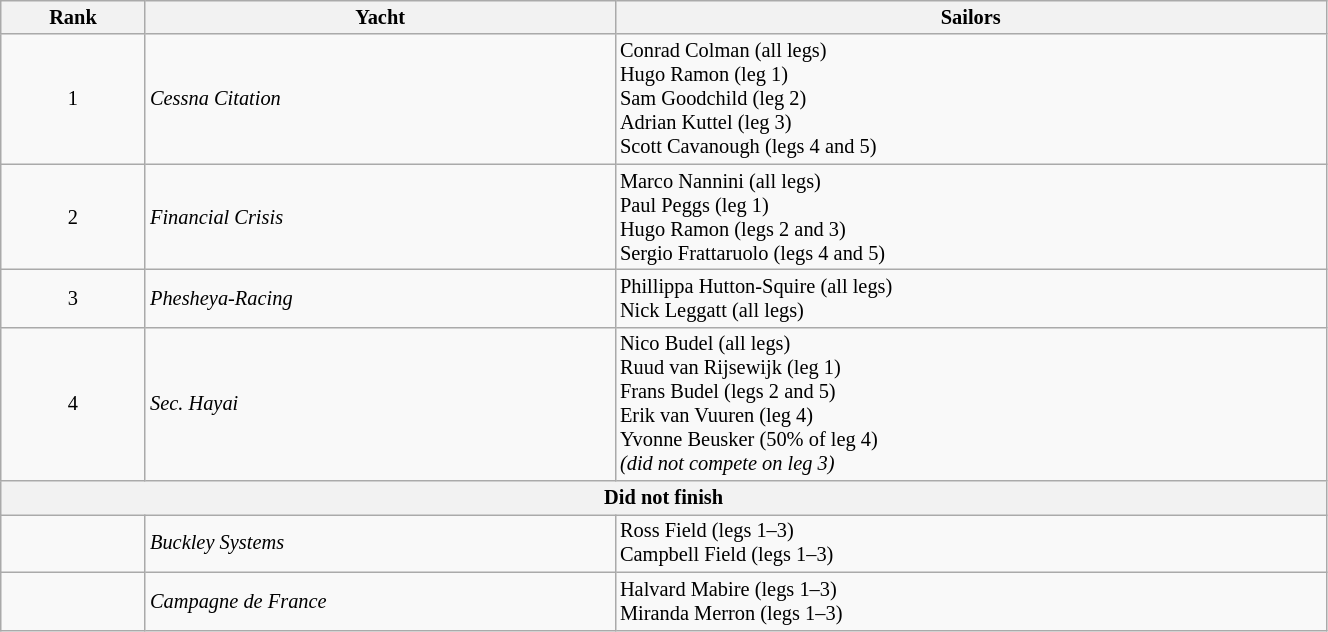<table class="wikitable" style="width: 70%; font-size: 85%;">
<tr>
<th>Rank</th>
<th>Yacht</th>
<th>Sailors</th>
</tr>
<tr>
<td align="center">1</td>
<td><em>Cessna Citation</em></td>
<td> Conrad Colman (all legs)<br> Hugo Ramon (leg 1)<br> Sam Goodchild (leg 2)<br>  Adrian Kuttel (leg 3)<br>  Scott Cavanough (legs 4 and 5)</td>
</tr>
<tr>
<td align="center">2</td>
<td><em>Financial Crisis</em></td>
<td> Marco Nannini (all legs)<br> Paul Peggs (leg 1)<br> Hugo Ramon (legs 2 and 3)<br> Sergio Frattaruolo (legs 4 and 5)</td>
</tr>
<tr>
<td align="center">3</td>
<td><em>Phesheya-Racing</em></td>
<td> Phillippa Hutton-Squire (all legs)<br> Nick Leggatt (all legs)</td>
</tr>
<tr>
<td align="center">4</td>
<td><em>Sec. Hayai</em></td>
<td> Nico Budel (all legs)<br> Ruud van Rijsewijk (leg 1)<br> Frans Budel (legs 2 and 5)<br> Erik van Vuuren (leg 4)<br>  Yvonne Beusker (50% of leg 4)<br><em>(did not compete on leg 3)</em></td>
</tr>
<tr>
<th colspan=3>Did not finish</th>
</tr>
<tr>
<td></td>
<td><em>Buckley Systems</em></td>
<td> Ross Field (legs 1–3)<br> Campbell Field (legs 1–3)</td>
</tr>
<tr>
<td></td>
<td><em>Campagne de France</em></td>
<td> Halvard Mabire (legs 1–3)<br> Miranda Merron (legs 1–3)</td>
</tr>
</table>
